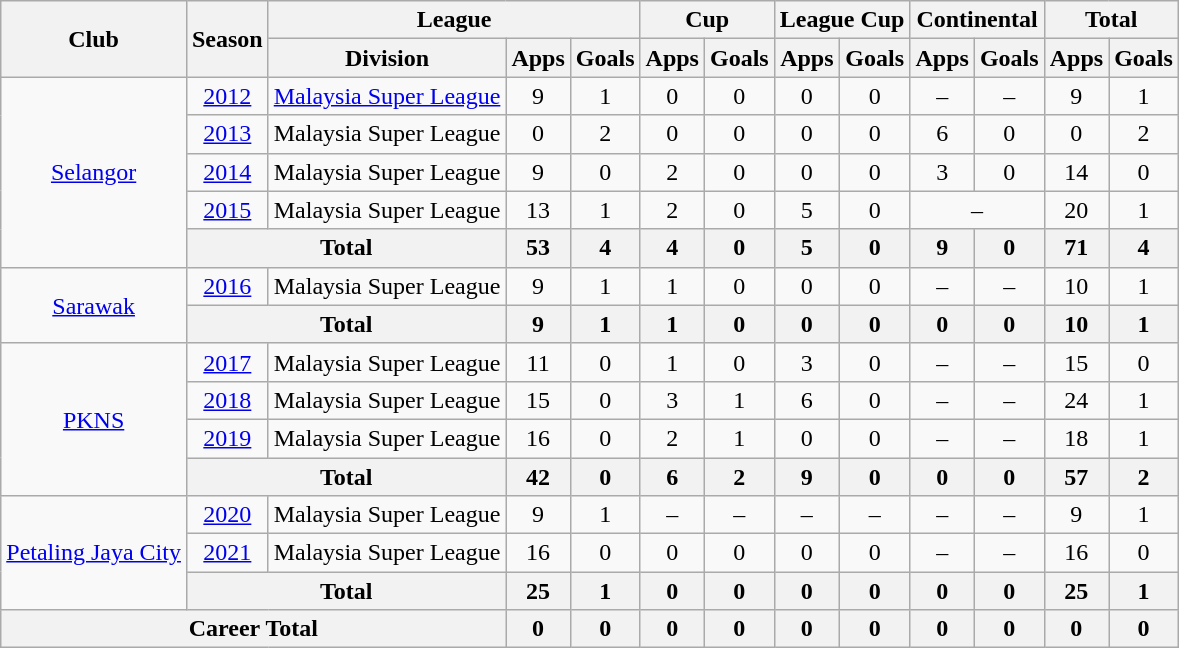<table class=wikitable style="text-align:center">
<tr>
<th rowspan=2>Club</th>
<th rowspan=2>Season</th>
<th colspan=3>League</th>
<th colspan=2>Cup</th>
<th colspan=2>League Cup</th>
<th colspan=2>Continental</th>
<th colspan=2>Total</th>
</tr>
<tr>
<th>Division</th>
<th>Apps</th>
<th>Goals</th>
<th>Apps</th>
<th>Goals</th>
<th>Apps</th>
<th>Goals</th>
<th>Apps</th>
<th>Goals</th>
<th>Apps</th>
<th>Goals</th>
</tr>
<tr>
<td rowspan=5><a href='#'>Selangor</a></td>
<td><a href='#'>2012</a></td>
<td><a href='#'>Malaysia Super League</a></td>
<td>9</td>
<td>1</td>
<td>0</td>
<td>0</td>
<td>0</td>
<td>0</td>
<td>–</td>
<td>–</td>
<td>9</td>
<td>1</td>
</tr>
<tr>
<td><a href='#'>2013</a></td>
<td>Malaysia Super League</td>
<td>0</td>
<td>2</td>
<td>0</td>
<td>0</td>
<td>0</td>
<td>0</td>
<td>6</td>
<td>0</td>
<td>0</td>
<td>2 </td>
</tr>
<tr>
<td><a href='#'>2014</a></td>
<td>Malaysia Super League</td>
<td>9</td>
<td>0</td>
<td>2</td>
<td>0</td>
<td>0</td>
<td>0</td>
<td>3</td>
<td>0</td>
<td>14</td>
<td>0</td>
</tr>
<tr>
<td><a href='#'>2015</a></td>
<td>Malaysia Super League</td>
<td>13</td>
<td>1</td>
<td>2</td>
<td>0</td>
<td>5</td>
<td>0</td>
<td colspan=2>–</td>
<td>20</td>
<td>1</td>
</tr>
<tr>
<th colspan="2">Total</th>
<th>53</th>
<th>4</th>
<th>4</th>
<th>0</th>
<th>5</th>
<th>0</th>
<th>9</th>
<th>0</th>
<th>71</th>
<th>4</th>
</tr>
<tr>
<td rowspan=2><a href='#'>Sarawak</a></td>
<td><a href='#'>2016</a></td>
<td>Malaysia Super League</td>
<td>9</td>
<td>1</td>
<td>1</td>
<td>0</td>
<td>0</td>
<td>0</td>
<td>–</td>
<td>–</td>
<td>10</td>
<td>1</td>
</tr>
<tr>
<th colspan="2">Total</th>
<th>9</th>
<th>1</th>
<th>1</th>
<th>0</th>
<th>0</th>
<th>0</th>
<th>0</th>
<th>0</th>
<th>10</th>
<th>1</th>
</tr>
<tr>
<td rowspan=4><a href='#'>PKNS</a></td>
<td><a href='#'>2017</a></td>
<td>Malaysia Super League</td>
<td>11</td>
<td>0</td>
<td>1</td>
<td>0</td>
<td>3</td>
<td>0</td>
<td>–</td>
<td>–</td>
<td>15</td>
<td>0</td>
</tr>
<tr>
<td><a href='#'>2018</a></td>
<td>Malaysia Super League</td>
<td>15</td>
<td>0</td>
<td>3</td>
<td>1</td>
<td>6</td>
<td>0</td>
<td>–</td>
<td>–</td>
<td>24</td>
<td>1</td>
</tr>
<tr>
<td><a href='#'>2019</a></td>
<td>Malaysia Super League</td>
<td>16</td>
<td>0</td>
<td>2</td>
<td>1</td>
<td>0</td>
<td>0</td>
<td>–</td>
<td>–</td>
<td>18</td>
<td>1</td>
</tr>
<tr>
<th colspan="2">Total</th>
<th>42</th>
<th>0</th>
<th>6</th>
<th>2</th>
<th>9</th>
<th>0</th>
<th>0</th>
<th>0</th>
<th>57</th>
<th>2</th>
</tr>
<tr>
<td rowspan=3><a href='#'>Petaling Jaya City</a></td>
<td><a href='#'>2020</a></td>
<td>Malaysia Super League</td>
<td>9</td>
<td>1</td>
<td>–</td>
<td>–</td>
<td>–</td>
<td>–</td>
<td>–</td>
<td>–</td>
<td>9</td>
<td>1</td>
</tr>
<tr>
<td><a href='#'>2021</a></td>
<td>Malaysia Super League</td>
<td>16</td>
<td>0</td>
<td>0</td>
<td>0</td>
<td>0</td>
<td>0</td>
<td>–</td>
<td>–</td>
<td>16</td>
<td>0</td>
</tr>
<tr>
<th colspan="2">Total</th>
<th>25</th>
<th>1</th>
<th>0</th>
<th>0</th>
<th>0</th>
<th>0</th>
<th>0</th>
<th>0</th>
<th>25</th>
<th>1</th>
</tr>
<tr>
<th colspan="3">Career Total</th>
<th>0</th>
<th>0</th>
<th>0</th>
<th>0</th>
<th>0</th>
<th>0</th>
<th>0</th>
<th>0</th>
<th>0</th>
<th>0</th>
</tr>
</table>
